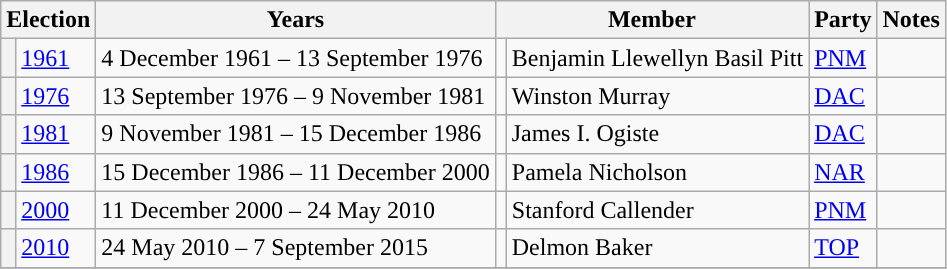<table class="wikitable sortable" style="valign:top">
<tr>
<th colspan="2">Election</th>
<th>Years</th>
<th colspan="2">Member</th>
<th>Party</th>
<th>Notes</th>
</tr>
<tr>
<th style="background-color: "></th>
<td><a href='#'>1961</a></td>
<td>4 December 1961 – 13 September 1976</td>
<td></td>
<td>Benjamin Llewellyn Basil Pitt</td>
<td><a href='#'>PNM</a></td>
<td></td>
</tr>
<tr>
<th style="background-color: "></th>
<td><a href='#'>1976</a></td>
<td>13 September 1976 – 9 November 1981</td>
<td></td>
<td>Winston Murray</td>
<td><a href='#'>DAC</a></td>
<td></td>
</tr>
<tr>
<th style="background-color: "></th>
<td><a href='#'>1981</a></td>
<td>9 November 1981 – 15 December 1986</td>
<td></td>
<td>James I. Ogiste</td>
<td><a href='#'>DAC</a></td>
<td></td>
</tr>
<tr>
<th style="background-color: "></th>
<td><a href='#'>1986</a></td>
<td>15 December 1986 – 11 December 2000</td>
<td></td>
<td>Pamela Nicholson</td>
<td><a href='#'>NAR</a></td>
<td></td>
</tr>
<tr>
<th style="background-color: "></th>
<td><a href='#'>2000</a></td>
<td>11 December 2000 – 24 May 2010</td>
<td></td>
<td>Stanford Callender</td>
<td><a href='#'>PNM</a></td>
<td></td>
</tr>
<tr>
<th style="background-color: "></th>
<td><a href='#'>2010</a></td>
<td>24 May 2010 – 7 September 2015</td>
<td></td>
<td>Delmon Baker</td>
<td><a href='#'>TOP</a></td>
<td></td>
</tr>
<tr>
</tr>
</table>
